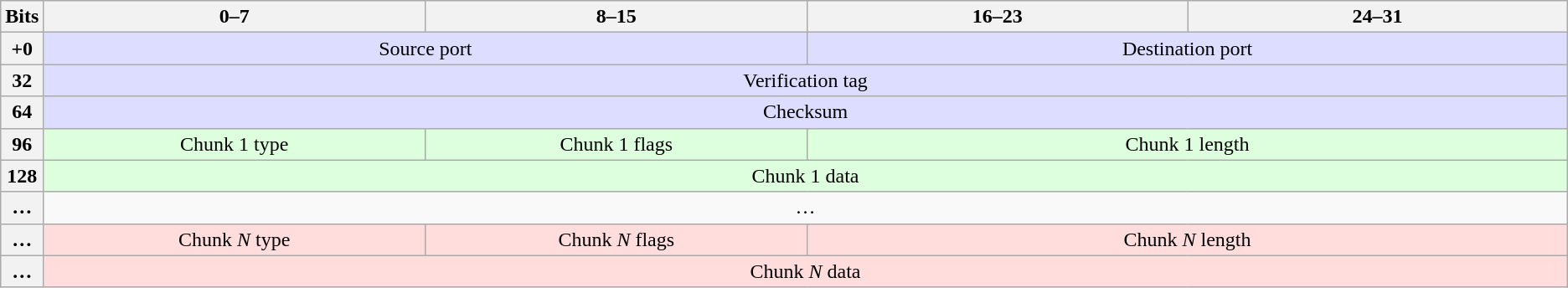<table class="wikitable" style="text-align:center; white-space:nowrap; white-space:nowrap;">
<tr>
<th>Bits</th>
<th colspan="8" width="25%">0–7</th>
<th colspan="8" width="25%">8–15</th>
<th colspan="8" width="25%">16–23</th>
<th colspan="8" width="25%">24–31</th>
</tr>
<tr style="background:#ddf;">
<th>+0</th>
<td colspan="16" style="text-align: center">Source port</td>
<td colspan="16" style="text-align: center">Destination port</td>
</tr>
<tr style="background:#ddf;">
<th>32</th>
<td colspan="32" style="text-align: center">Verification tag</td>
</tr>
<tr style="background:#ddf;">
<th>64</th>
<td colspan="32" style="text-align: center">Checksum</td>
</tr>
<tr style="background:#dfd;">
<th>96</th>
<td style="text-align: center" colspan="8">Chunk 1 type</td>
<td style="text-align: center" colspan="8">Chunk 1 flags</td>
<td colspan="16" style="text-align: center">Chunk 1 length</td>
</tr>
<tr style="background:#dfd;">
<th>128</th>
<td colspan="32" style="text-align: center">Chunk 1 data</td>
</tr>
<tr>
<th>…</th>
<td colspan="32" style="text-align: center">…</td>
</tr>
<tr style="background:#fdd;">
<th>…</th>
<td style="text-align: center" colspan="8">Chunk <em>N</em> type</td>
<td style="text-align: center" colspan="8">Chunk <em>N</em> flags</td>
<td colspan="16" style="text-align: center">Chunk <em>N</em> length</td>
</tr>
<tr style="background:#fdd;">
<th>…</th>
<td colspan="32" style="text-align: center">Chunk <em>N</em> data</td>
</tr>
</table>
